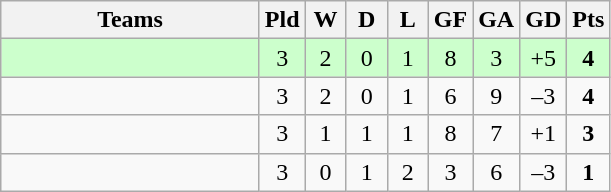<table class="wikitable" style="text-align: center;">
<tr>
<th width=165>Teams</th>
<th width=20>Pld</th>
<th width=20>W</th>
<th width=20>D</th>
<th width=20>L</th>
<th width=20>GF</th>
<th width=20>GA</th>
<th width=20>GD</th>
<th width=20>Pts</th>
</tr>
<tr align=center style="background:#ccffcc;">
<td style="text-align:left;"></td>
<td>3</td>
<td>2</td>
<td>0</td>
<td>1</td>
<td>8</td>
<td>3</td>
<td>+5</td>
<td><strong>4</strong></td>
</tr>
<tr align=center>
<td style="text-align:left;"></td>
<td>3</td>
<td>2</td>
<td>0</td>
<td>1</td>
<td>6</td>
<td>9</td>
<td>–3</td>
<td><strong>4</strong></td>
</tr>
<tr align=center>
<td style="text-align:left;"></td>
<td>3</td>
<td>1</td>
<td>1</td>
<td>1</td>
<td>8</td>
<td>7</td>
<td>+1</td>
<td><strong>3</strong></td>
</tr>
<tr align=center>
<td style="text-align:left;"></td>
<td>3</td>
<td>0</td>
<td>1</td>
<td>2</td>
<td>3</td>
<td>6</td>
<td>–3</td>
<td><strong>1</strong></td>
</tr>
</table>
